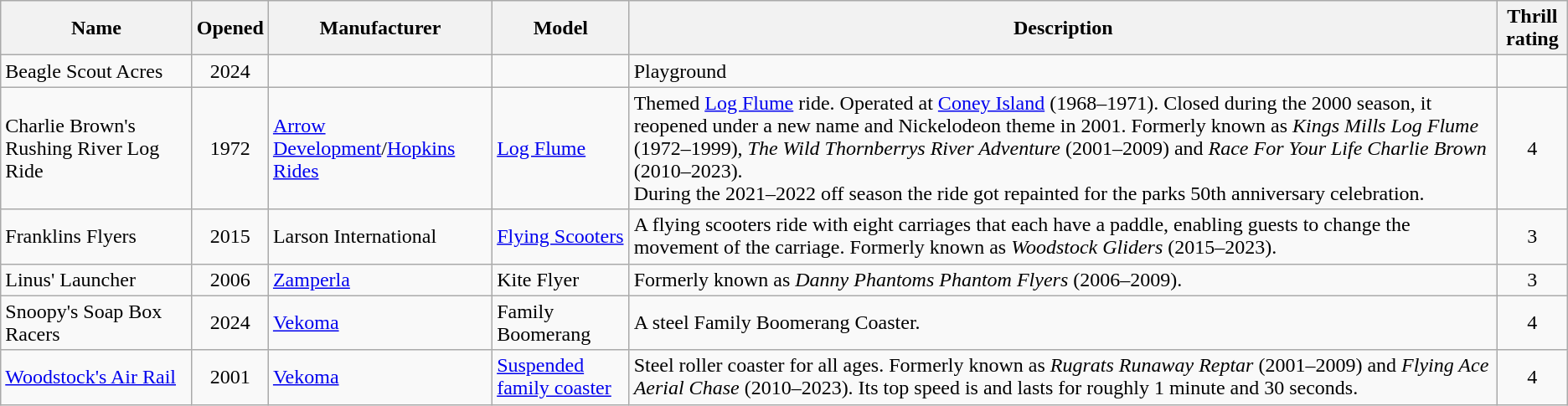<table class="wikitable sortable">
<tr>
<th width=145px>Name</th>
<th>Opened</th>
<th>Manufacturer</th>
<th>Model</th>
<th>Description</th>
<th style=max-width:4em>Thrill rating</th>
</tr>
<tr>
<td>Beagle Scout Acres</td>
<td align=center>2024</td>
<td></td>
<td></td>
<td>Playground</td>
<td></td>
</tr>
<tr>
<td>Charlie Brown's Rushing River Log Ride</td>
<td align=center>1972</td>
<td><a href='#'>Arrow Development</a>/<a href='#'>Hopkins Rides</a></td>
<td><a href='#'>Log Flume</a></td>
<td>Themed <a href='#'>Log Flume</a> ride. Operated at <a href='#'>Coney Island</a> (1968–1971). Closed during the 2000 season, it reopened under a new name and Nickelodeon theme in 2001. Formerly known as <em>Kings Mills Log Flume</em> (1972–1999), <em>The Wild Thornberrys River Adventure</em> (2001–2009) and <em>Race For Your Life Charlie Brown</em> (2010–2023).<br>During the 2021–2022 off season the ride got repainted for the parks 50th anniversary celebration.</td>
<td align=center>4</td>
</tr>
<tr>
<td>Franklins Flyers</td>
<td align=center>2015</td>
<td>Larson International</td>
<td><a href='#'>Flying Scooters</a></td>
<td>A flying scooters ride with eight carriages that each have a paddle, enabling guests to change the movement of the carriage. Formerly known as <em>Woodstock Gliders</em> (2015–2023).</td>
<td align=center>3</td>
</tr>
<tr>
<td>Linus' Launcher</td>
<td align=center>2006</td>
<td><a href='#'>Zamperla</a></td>
<td>Kite Flyer</td>
<td>Formerly known as <em>Danny Phantoms Phantom Flyers</em> (2006–2009).</td>
<td align=center>3</td>
</tr>
<tr>
<td>Snoopy's Soap Box Racers</td>
<td align=center>2024</td>
<td><a href='#'>Vekoma</a></td>
<td>Family Boomerang</td>
<td>A steel Family Boomerang Coaster.</td>
<td align=center>4</td>
</tr>
<tr>
<td><a href='#'>Woodstock's Air Rail</a></td>
<td align=center>2001</td>
<td><a href='#'>Vekoma</a></td>
<td><a href='#'>Suspended family coaster</a></td>
<td>Steel roller coaster for all ages. Formerly known as <em>Rugrats Runaway Reptar</em> (2001–2009) and <em>Flying Ace Aerial Chase</em> (2010–2023). Its top speed is  and lasts for roughly 1 minute and 30 seconds.</td>
<td align=center>4</td>
</tr>
</table>
